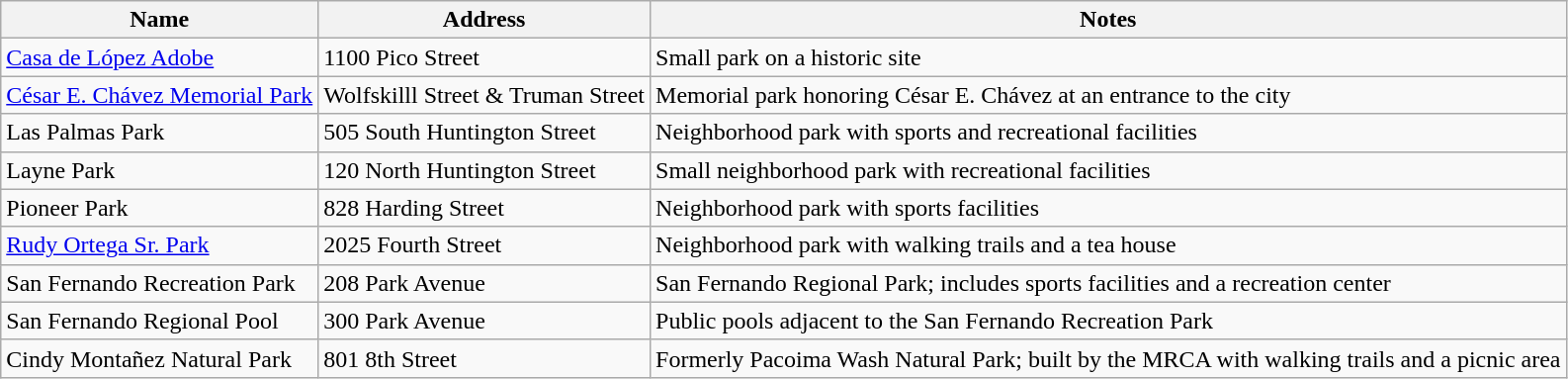<table class="wikitable">
<tr>
<th>Name</th>
<th>Address</th>
<th>Notes</th>
</tr>
<tr>
<td><a href='#'>Casa de López Adobe</a></td>
<td>1100 Pico Street</td>
<td>Small park on a historic site</td>
</tr>
<tr>
<td><a href='#'>César E. Chávez Memorial Park</a></td>
<td>Wolfskilll Street & Truman Street</td>
<td>Memorial park honoring César E. Chávez at an entrance to the city</td>
</tr>
<tr>
<td>Las Palmas Park</td>
<td>505 South Huntington Street</td>
<td>Neighborhood park with sports and recreational facilities</td>
</tr>
<tr>
<td>Layne Park</td>
<td>120 North Huntington Street</td>
<td>Small neighborhood park with recreational facilities</td>
</tr>
<tr>
<td>Pioneer Park</td>
<td>828 Harding Street</td>
<td>Neighborhood park with sports facilities</td>
</tr>
<tr>
<td><a href='#'>Rudy Ortega Sr. Park</a></td>
<td>2025 Fourth Street</td>
<td>Neighborhood park with walking trails and a tea house</td>
</tr>
<tr>
<td>San Fernando Recreation Park</td>
<td>208 Park Avenue</td>
<td> San Fernando Regional Park; includes sports facilities and a recreation center</td>
</tr>
<tr>
<td>San Fernando Regional Pool</td>
<td>300 Park Avenue</td>
<td>Public pools adjacent to the San Fernando Recreation Park</td>
</tr>
<tr>
<td>Cindy Montañez Natural Park</td>
<td>801 8th Street</td>
<td>Formerly Pacoima Wash Natural Park; built by the MRCA with walking trails and a picnic area</td>
</tr>
</table>
